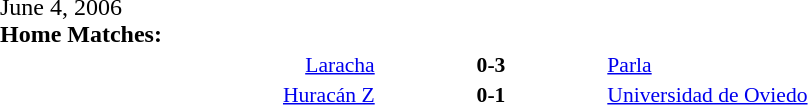<table width=100% cellspacing=1>
<tr>
<th width=20%></th>
<th width=12%></th>
<th width=20%></th>
<th></th>
</tr>
<tr>
<td>June 4, 2006<br><strong>Home Matches:</strong></td>
</tr>
<tr style=font-size:90%>
<td align=right><a href='#'>Laracha</a></td>
<td align=center><strong>0-3</strong></td>
<td><a href='#'>Parla</a></td>
</tr>
<tr style=font-size:90%>
<td align=right><a href='#'>Huracán Z</a></td>
<td align=center><strong>0-1</strong></td>
<td><a href='#'>Universidad de Oviedo</a></td>
</tr>
</table>
